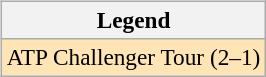<table>
<tr valign=top>
<td><br><table class=wikitable style=font-size:97%>
<tr>
<th>Legend</th>
</tr>
<tr bgcolor=moccasin>
<td>ATP Challenger Tour (2–1)</td>
</tr>
</table>
</td>
<td></td>
</tr>
</table>
